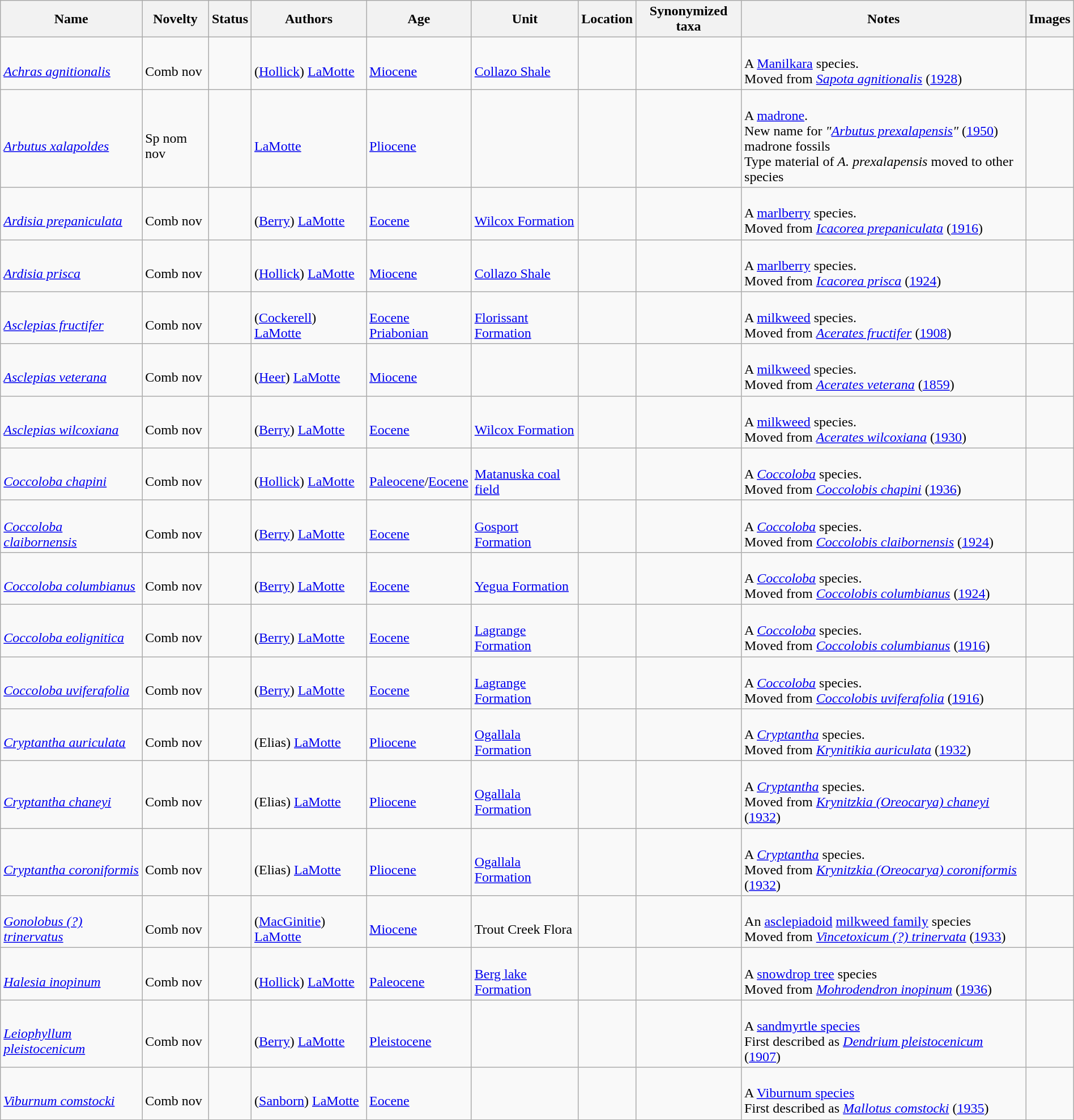<table class="wikitable sortable" align="center" width="100%">
<tr>
<th>Name</th>
<th>Novelty</th>
<th>Status</th>
<th>Authors</th>
<th>Age</th>
<th>Unit</th>
<th>Location</th>
<th>Synonymized taxa</th>
<th>Notes</th>
<th>Images</th>
</tr>
<tr>
<td><br><em><a href='#'>Achras agnitionalis</a></em></td>
<td><br>Comb nov</td>
<td></td>
<td><br>(<a href='#'>Hollick</a>) <a href='#'>LaMotte</a></td>
<td><br><a href='#'>Miocene</a></td>
<td><br><a href='#'>Collazo Shale</a></td>
<td><br><br></td>
<td></td>
<td><br>A <a href='#'>Manilkara</a> species.<br> Moved from <em><a href='#'>Sapota agnitionalis</a></em> (<a href='#'>1928</a>)</td>
<td></td>
</tr>
<tr>
<td><br><em><a href='#'>Arbutus xalapoldes</a></em></td>
<td><br>Sp nom nov</td>
<td></td>
<td><br><a href='#'>LaMotte</a></td>
<td><br><a href='#'>Pliocene</a></td>
<td></td>
<td><br><br></td>
<td></td>
<td><br>A <a href='#'>madrone</a>.<br> New name for <em>"<a href='#'>Arbutus prexalapensis</a>"</em> (<a href='#'>1950</a>) madrone fossils<br> Type material of <em>A. prexalapensis</em> moved to other species</td>
<td></td>
</tr>
<tr>
<td><br><em><a href='#'>Ardisia prepaniculata</a></em></td>
<td><br>Comb nov</td>
<td></td>
<td><br>(<a href='#'>Berry</a>) <a href='#'>LaMotte</a></td>
<td><br><a href='#'>Eocene</a></td>
<td><br><a href='#'>Wilcox Formation</a></td>
<td><br><br></td>
<td></td>
<td><br>A <a href='#'>marlberry</a> species.<br> Moved from <em><a href='#'>Icacorea prepaniculata</a></em> (<a href='#'>1916</a>)</td>
<td></td>
</tr>
<tr>
<td><br><em><a href='#'>Ardisia prisca</a></em></td>
<td><br>Comb nov</td>
<td></td>
<td><br>(<a href='#'>Hollick</a>) <a href='#'>LaMotte</a></td>
<td><br><a href='#'>Miocene</a></td>
<td><br><a href='#'>Collazo Shale</a></td>
<td><br><br></td>
<td></td>
<td><br>A <a href='#'>marlberry</a> species.<br> Moved from <em><a href='#'>Icacorea prisca</a></em> (<a href='#'>1924</a>)</td>
<td></td>
</tr>
<tr>
<td><br><em><a href='#'>Asclepias fructifer</a></em></td>
<td><br>Comb nov</td>
<td></td>
<td><br>(<a href='#'>Cockerell</a>) <a href='#'>LaMotte</a></td>
<td><br><a href='#'>Eocene</a><br><a href='#'>Priabonian</a></td>
<td><br><a href='#'>Florissant Formation</a></td>
<td><br><br></td>
<td></td>
<td><br>A <a href='#'>milkweed</a> species.<br> Moved from <em><a href='#'>Acerates fructifer</a></em> (<a href='#'>1908</a>)</td>
<td></td>
</tr>
<tr>
<td><br><em><a href='#'>Asclepias veterana</a></em></td>
<td><br>Comb nov</td>
<td></td>
<td><br>(<a href='#'>Heer</a>) <a href='#'>LaMotte</a></td>
<td><br><a href='#'>Miocene</a></td>
<td></td>
<td><br></td>
<td></td>
<td><br>A <a href='#'>milkweed</a> species.<br> Moved from <em><a href='#'>Acerates veterana</a></em> (<a href='#'>1859</a>)</td>
<td></td>
</tr>
<tr>
<td><br><em><a href='#'>Asclepias wilcoxiana</a></em></td>
<td><br>Comb nov</td>
<td></td>
<td><br>(<a href='#'>Berry</a>) <a href='#'>LaMotte</a></td>
<td><br><a href='#'>Eocene</a></td>
<td><br><a href='#'>Wilcox Formation</a></td>
<td><br><br></td>
<td></td>
<td><br>A <a href='#'>milkweed</a> species.<br> Moved from <em><a href='#'>Acerates wilcoxiana</a></em> (<a href='#'>1930</a>)</td>
<td></td>
</tr>
<tr>
<td><br><em><a href='#'>Coccoloba chapini</a></em></td>
<td><br>Comb nov</td>
<td></td>
<td><br>(<a href='#'>Hollick</a>) <a href='#'>LaMotte</a></td>
<td><br><a href='#'>Paleocene</a>/<a href='#'>Eocene</a></td>
<td><br><a href='#'>Matanuska coal field</a></td>
<td><br><br></td>
<td></td>
<td><br>A <em><a href='#'>Coccoloba</a></em> species.<br> Moved from <em><a href='#'>Coccolobis chapini</a></em> (<a href='#'>1936</a>)</td>
<td></td>
</tr>
<tr>
<td><br><em><a href='#'>Coccoloba claibornensis</a></em></td>
<td><br>Comb nov</td>
<td></td>
<td><br>(<a href='#'>Berry</a>) <a href='#'>LaMotte</a></td>
<td><br><a href='#'>Eocene</a></td>
<td><br><a href='#'>Gosport Formation</a></td>
<td><br><br></td>
<td></td>
<td><br>A <em><a href='#'>Coccoloba</a></em> species.<br> Moved from <em><a href='#'>Coccolobis claibornensis</a></em> (<a href='#'>1924</a>)</td>
<td></td>
</tr>
<tr>
<td><br><em><a href='#'>Coccoloba columbianus</a></em></td>
<td><br>Comb nov</td>
<td></td>
<td><br>(<a href='#'>Berry</a>) <a href='#'>LaMotte</a></td>
<td><br><a href='#'>Eocene</a></td>
<td><br><a href='#'>Yegua Formation</a></td>
<td><br><br></td>
<td></td>
<td><br>A <em><a href='#'>Coccoloba</a></em> species.<br> Moved from <em><a href='#'>Coccolobis columbianus</a></em> (<a href='#'>1924</a>)</td>
<td></td>
</tr>
<tr>
<td><br><em><a href='#'>Coccoloba eolignitica</a></em></td>
<td><br>Comb nov</td>
<td></td>
<td><br>(<a href='#'>Berry</a>) <a href='#'>LaMotte</a></td>
<td><br><a href='#'>Eocene</a></td>
<td><br><a href='#'>Lagrange Formation</a></td>
<td><br><br></td>
<td></td>
<td><br>A <em><a href='#'>Coccoloba</a></em> species.<br> Moved from <em><a href='#'>Coccolobis columbianus</a></em> (<a href='#'>1916</a>)</td>
<td></td>
</tr>
<tr>
<td><br><em><a href='#'>Coccoloba uviferafolia</a></em></td>
<td><br>Comb nov</td>
<td></td>
<td><br>(<a href='#'>Berry</a>) <a href='#'>LaMotte</a></td>
<td><br><a href='#'>Eocene</a></td>
<td><br><a href='#'>Lagrange Formation</a></td>
<td><br><br></td>
<td></td>
<td><br>A <em><a href='#'>Coccoloba</a></em> species.<br> Moved from <em><a href='#'>Coccolobis uviferafolia</a></em> (<a href='#'>1916</a>)</td>
<td></td>
</tr>
<tr>
<td><br><em><a href='#'>Cryptantha auriculata</a></em></td>
<td><br>Comb nov</td>
<td></td>
<td><br>(Elias) <a href='#'>LaMotte</a></td>
<td><br><a href='#'>Pliocene</a></td>
<td><br><a href='#'>Ogallala Formation</a></td>
<td><br><br></td>
<td></td>
<td><br>A <em><a href='#'>Cryptantha</a></em> species.<br> Moved from <em><a href='#'>Krynitikia auriculata</a></em> (<a href='#'>1932</a>)</td>
<td></td>
</tr>
<tr>
<td><br><em><a href='#'>Cryptantha chaneyi</a></em></td>
<td><br>Comb nov</td>
<td></td>
<td><br>(Elias) <a href='#'>LaMotte</a></td>
<td><br><a href='#'>Pliocene</a></td>
<td><br><a href='#'>Ogallala Formation</a></td>
<td><br><br></td>
<td></td>
<td><br>A <em><a href='#'>Cryptantha</a></em> species.<br> Moved from <em><a href='#'>Krynitzkia (Oreocarya) chaneyi</a></em> (<a href='#'>1932</a>)</td>
<td></td>
</tr>
<tr>
<td><br><em><a href='#'>Cryptantha coroniformis</a></em></td>
<td><br>Comb nov</td>
<td></td>
<td><br>(Elias) <a href='#'>LaMotte</a></td>
<td><br><a href='#'>Pliocene</a></td>
<td><br><a href='#'>Ogallala Formation</a></td>
<td><br><br></td>
<td></td>
<td><br>A <em><a href='#'>Cryptantha</a></em> species.<br> Moved from <em><a href='#'>Krynitzkia (Oreocarya) coroniformis</a></em> (<a href='#'>1932</a>)</td>
<td></td>
</tr>
<tr>
<td><br><em><a href='#'>Gonolobus (?) trinervatus</a></em></td>
<td><br>Comb nov</td>
<td></td>
<td><br>(<a href='#'>MacGinitie</a>) <a href='#'>LaMotte</a></td>
<td><br><a href='#'>Miocene</a></td>
<td><br>Trout Creek Flora</td>
<td><br><br></td>
<td></td>
<td><br>An <a href='#'>asclepiadoid</a> <a href='#'>milkweed family</a> species<br> Moved from <em><a href='#'>Vincetoxicum (?) trinervata</a></em> (<a href='#'>1933</a>)</td>
<td></td>
</tr>
<tr>
<td><br><em><a href='#'>Halesia inopinum</a></em></td>
<td><br>Comb nov</td>
<td></td>
<td><br>(<a href='#'>Hollick</a>) <a href='#'>LaMotte</a></td>
<td><br><a href='#'>Paleocene</a></td>
<td><br><a href='#'>Berg lake Formation</a></td>
<td><br><br></td>
<td></td>
<td><br>A <a href='#'>snowdrop tree</a> species<br> Moved from <em><a href='#'>Mohrodendron inopinum</a></em> (<a href='#'>1936</a>)</td>
<td></td>
</tr>
<tr>
<td><br><em><a href='#'>Leiophyllum pleistocenicum</a></em></td>
<td><br>Comb nov</td>
<td></td>
<td><br>(<a href='#'>Berry</a>) <a href='#'>LaMotte</a></td>
<td><br><a href='#'>Pleistocene</a></td>
<td></td>
<td><br><br></td>
<td></td>
<td><br>A <a href='#'>sandmyrtle species</a><br> First described as <em><a href='#'>Dendrium pleistocenicum</a></em> (<a href='#'>1907</a>)</td>
<td></td>
</tr>
<tr>
<td><br><em><a href='#'>Viburnum comstocki</a></em></td>
<td><br>Comb nov</td>
<td></td>
<td><br>(<a href='#'>Sanborn</a>) <a href='#'>LaMotte</a></td>
<td><br><a href='#'>Eocene</a></td>
<td></td>
<td><br><br></td>
<td><br></td>
<td><br>A <a href='#'>Viburnum species</a><br> First described as <em><a href='#'>Mallotus comstocki</a></em> (<a href='#'>1935</a>)</td>
<td></td>
</tr>
<tr>
</tr>
</table>
